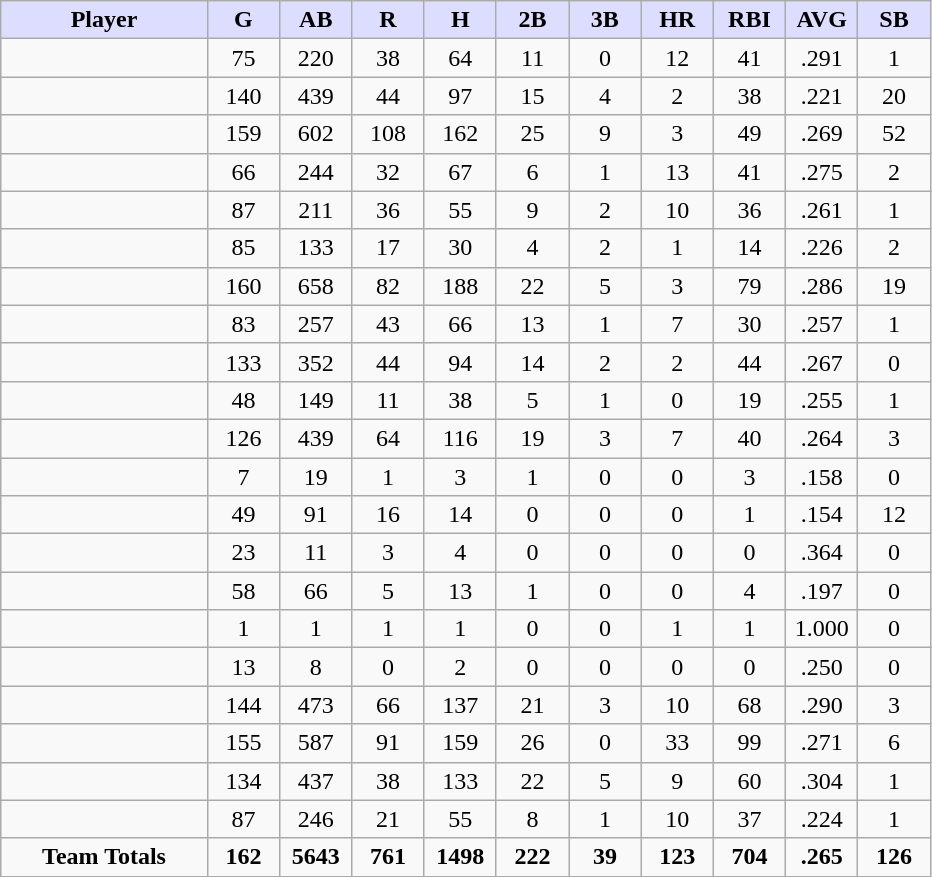<table class="wikitable" style="text-align:center;">
<tr>
<th style="background:#ddf; width:20%;"><strong>Player</strong></th>
<th style="background:#ddf; width:7%;"><strong>G</strong></th>
<th style="background:#ddf; width:7%;"><strong>AB</strong></th>
<th style="background:#ddf; width:7%;"><strong>R</strong></th>
<th style="background:#ddf; width:7%;"><strong>H</strong></th>
<th style="background:#ddf; width:7%;"><strong>2B</strong></th>
<th style="background:#ddf; width:7%;"><strong>3B</strong></th>
<th style="background:#ddf; width:7%;"><strong>HR</strong></th>
<th style="background:#ddf; width:7%;"><strong>RBI</strong></th>
<th style="background:#ddf; width:7%;"><strong>AVG</strong></th>
<th style="background:#ddf; width:7%;"><strong>SB</strong></th>
</tr>
<tr>
<td align=left></td>
<td>75</td>
<td>220</td>
<td>38</td>
<td>64</td>
<td>11</td>
<td>0</td>
<td>12</td>
<td>41</td>
<td>.291</td>
<td>1</td>
</tr>
<tr>
<td align=left></td>
<td>140</td>
<td>439</td>
<td>44</td>
<td>97</td>
<td>15</td>
<td>4</td>
<td>2</td>
<td>38</td>
<td>.221</td>
<td>20</td>
</tr>
<tr>
<td align=left></td>
<td>159</td>
<td>602</td>
<td>108</td>
<td>162</td>
<td>25</td>
<td>9</td>
<td>3</td>
<td>49</td>
<td>.269</td>
<td>52</td>
</tr>
<tr>
<td align=left></td>
<td>66</td>
<td>244</td>
<td>32</td>
<td>67</td>
<td>6</td>
<td>1</td>
<td>13</td>
<td>41</td>
<td>.275</td>
<td>2</td>
</tr>
<tr>
<td align=left></td>
<td>87</td>
<td>211</td>
<td>36</td>
<td>55</td>
<td>9</td>
<td>2</td>
<td>10</td>
<td>36</td>
<td>.261</td>
<td>1</td>
</tr>
<tr>
<td align=left></td>
<td>85</td>
<td>133</td>
<td>17</td>
<td>30</td>
<td>4</td>
<td>2</td>
<td>1</td>
<td>14</td>
<td>.226</td>
<td>2</td>
</tr>
<tr>
<td align=left></td>
<td>160</td>
<td>658</td>
<td>82</td>
<td>188</td>
<td>22</td>
<td>5</td>
<td>3</td>
<td>79</td>
<td>.286</td>
<td>19</td>
</tr>
<tr>
<td align=left></td>
<td>83</td>
<td>257</td>
<td>43</td>
<td>66</td>
<td>13</td>
<td>1</td>
<td>7</td>
<td>30</td>
<td>.257</td>
<td>1</td>
</tr>
<tr>
<td align=left></td>
<td>133</td>
<td>352</td>
<td>44</td>
<td>94</td>
<td>14</td>
<td>2</td>
<td>2</td>
<td>44</td>
<td>.267</td>
<td>0</td>
</tr>
<tr>
<td align=left></td>
<td>48</td>
<td>149</td>
<td>11</td>
<td>38</td>
<td>5</td>
<td>1</td>
<td>0</td>
<td>19</td>
<td>.255</td>
<td>1</td>
</tr>
<tr>
<td align=left></td>
<td>126</td>
<td>439</td>
<td>64</td>
<td>116</td>
<td>19</td>
<td>3</td>
<td>7</td>
<td>40</td>
<td>.264</td>
<td>3</td>
</tr>
<tr>
<td align=left></td>
<td>7</td>
<td>19</td>
<td>1</td>
<td>3</td>
<td>1</td>
<td>0</td>
<td>0</td>
<td>3</td>
<td>.158</td>
<td>0</td>
</tr>
<tr>
<td align=left></td>
<td>49</td>
<td>91</td>
<td>16</td>
<td>14</td>
<td>0</td>
<td>0</td>
<td>0</td>
<td>1</td>
<td>.154</td>
<td>12</td>
</tr>
<tr>
<td align=left></td>
<td>23</td>
<td>11</td>
<td>3</td>
<td>4</td>
<td>0</td>
<td>0</td>
<td>0</td>
<td>0</td>
<td>.364</td>
<td>0</td>
</tr>
<tr>
<td align=left></td>
<td>58</td>
<td>66</td>
<td>5</td>
<td>13</td>
<td>1</td>
<td>0</td>
<td>0</td>
<td>4</td>
<td>.197</td>
<td>0</td>
</tr>
<tr>
<td align=left></td>
<td>1</td>
<td>1</td>
<td>1</td>
<td>1</td>
<td>0</td>
<td>0</td>
<td>1</td>
<td>1</td>
<td>1.000</td>
<td>0</td>
</tr>
<tr>
<td align=left></td>
<td>13</td>
<td>8</td>
<td>0</td>
<td>2</td>
<td>0</td>
<td>0</td>
<td>0</td>
<td>0</td>
<td>.250</td>
<td>0</td>
</tr>
<tr>
<td align=left></td>
<td>144</td>
<td>473</td>
<td>66</td>
<td>137</td>
<td>21</td>
<td>3</td>
<td>10</td>
<td>68</td>
<td>.290</td>
<td>3</td>
</tr>
<tr>
<td align=left></td>
<td>155</td>
<td>587</td>
<td>91</td>
<td>159</td>
<td>26</td>
<td>0</td>
<td>33</td>
<td>99</td>
<td>.271</td>
<td>6</td>
</tr>
<tr>
<td align=left></td>
<td>134</td>
<td>437</td>
<td>38</td>
<td>133</td>
<td>22</td>
<td>5</td>
<td>9</td>
<td>60</td>
<td>.304</td>
<td>1</td>
</tr>
<tr>
<td align=left></td>
<td>87</td>
<td>246</td>
<td>21</td>
<td>55</td>
<td>8</td>
<td>1</td>
<td>10</td>
<td>37</td>
<td>.224</td>
<td>1</td>
</tr>
<tr class="sortbottom">
<td><strong>Team Totals</strong></td>
<td><strong>162</strong></td>
<td><strong>5643</strong></td>
<td><strong>761</strong></td>
<td><strong>1498</strong></td>
<td><strong>222</strong></td>
<td><strong>39</strong></td>
<td><strong>123</strong></td>
<td><strong>704</strong></td>
<td><strong>.265</strong></td>
<td><strong>126</strong></td>
</tr>
</table>
